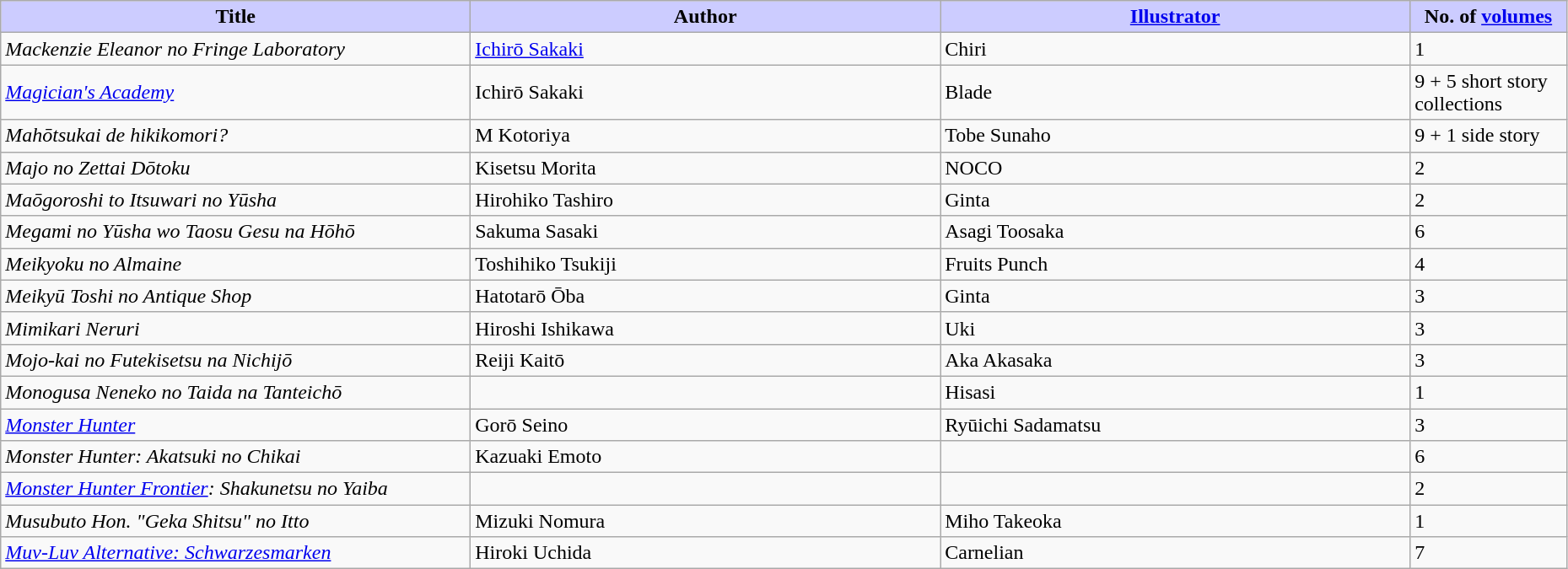<table class="wikitable" style="width: 98%;">
<tr>
<th width=30% style="background:#ccf;">Title</th>
<th width=30% style="background:#ccf;">Author</th>
<th width=30% style="background:#ccf;"><a href='#'>Illustrator</a></th>
<th width=10% style="background:#ccf;">No. of <a href='#'>volumes</a></th>
</tr>
<tr>
<td><em>Mackenzie Eleanor no Fringe Laboratory</em></td>
<td><a href='#'>Ichirō Sakaki</a></td>
<td>Chiri</td>
<td>1</td>
</tr>
<tr>
<td><em><a href='#'>Magician's Academy</a></em></td>
<td>Ichirō Sakaki</td>
<td>Blade</td>
<td>9 + 5 short story collections</td>
</tr>
<tr>
<td><em>Mahōtsukai de hikikomori?</em></td>
<td>M Kotoriya</td>
<td>Tobe Sunaho</td>
<td>9 + 1 side story</td>
</tr>
<tr>
<td><em>Majo no Zettai Dōtoku</em></td>
<td>Kisetsu Morita</td>
<td>NOCO</td>
<td>2</td>
</tr>
<tr>
<td><em>Maōgoroshi to Itsuwari no Yūsha</em></td>
<td>Hirohiko Tashiro</td>
<td>Ginta</td>
<td>2</td>
</tr>
<tr>
<td><em>Megami no Yūsha wo Taosu Gesu na Hōhō</em></td>
<td>Sakuma Sasaki</td>
<td>Asagi Toosaka</td>
<td>6</td>
</tr>
<tr>
<td><em>Meikyoku no Almaine </em></td>
<td>Toshihiko Tsukiji</td>
<td>Fruits Punch</td>
<td>4</td>
</tr>
<tr>
<td><em>Meikyū Toshi no Antique Shop</em></td>
<td>Hatotarō Ōba</td>
<td>Ginta</td>
<td>3</td>
</tr>
<tr>
<td><em>Mimikari Neruri</em></td>
<td>Hiroshi Ishikawa</td>
<td>Uki</td>
<td>3</td>
</tr>
<tr>
<td><em>Mojo-kai no Futekisetsu na Nichijō</em></td>
<td>Reiji Kaitō</td>
<td>Aka Akasaka</td>
<td>3</td>
</tr>
<tr>
<td><em>Monogusa Neneko no Taida na Tanteichō</em></td>
<td></td>
<td>Hisasi</td>
<td>1</td>
</tr>
<tr>
<td><em><a href='#'>Monster Hunter</a></em></td>
<td>Gorō Seino</td>
<td>Ryūichi Sadamatsu</td>
<td>3</td>
</tr>
<tr>
<td><em>Monster Hunter: Akatsuki no Chikai</em></td>
<td>Kazuaki Emoto</td>
<td></td>
<td>6</td>
</tr>
<tr>
<td><em><a href='#'>Monster Hunter Frontier</a>: Shakunetsu no Yaiba</em></td>
<td></td>
<td></td>
<td>2</td>
</tr>
<tr>
<td><em>Musubuto Hon. "Geka Shitsu" no Itto</em></td>
<td>Mizuki Nomura</td>
<td>Miho Takeoka</td>
<td>1</td>
</tr>
<tr>
<td><em><a href='#'>Muv-Luv Alternative: Schwarzesmarken</a></em></td>
<td>Hiroki Uchida</td>
<td>Carnelian</td>
<td>7</td>
</tr>
</table>
